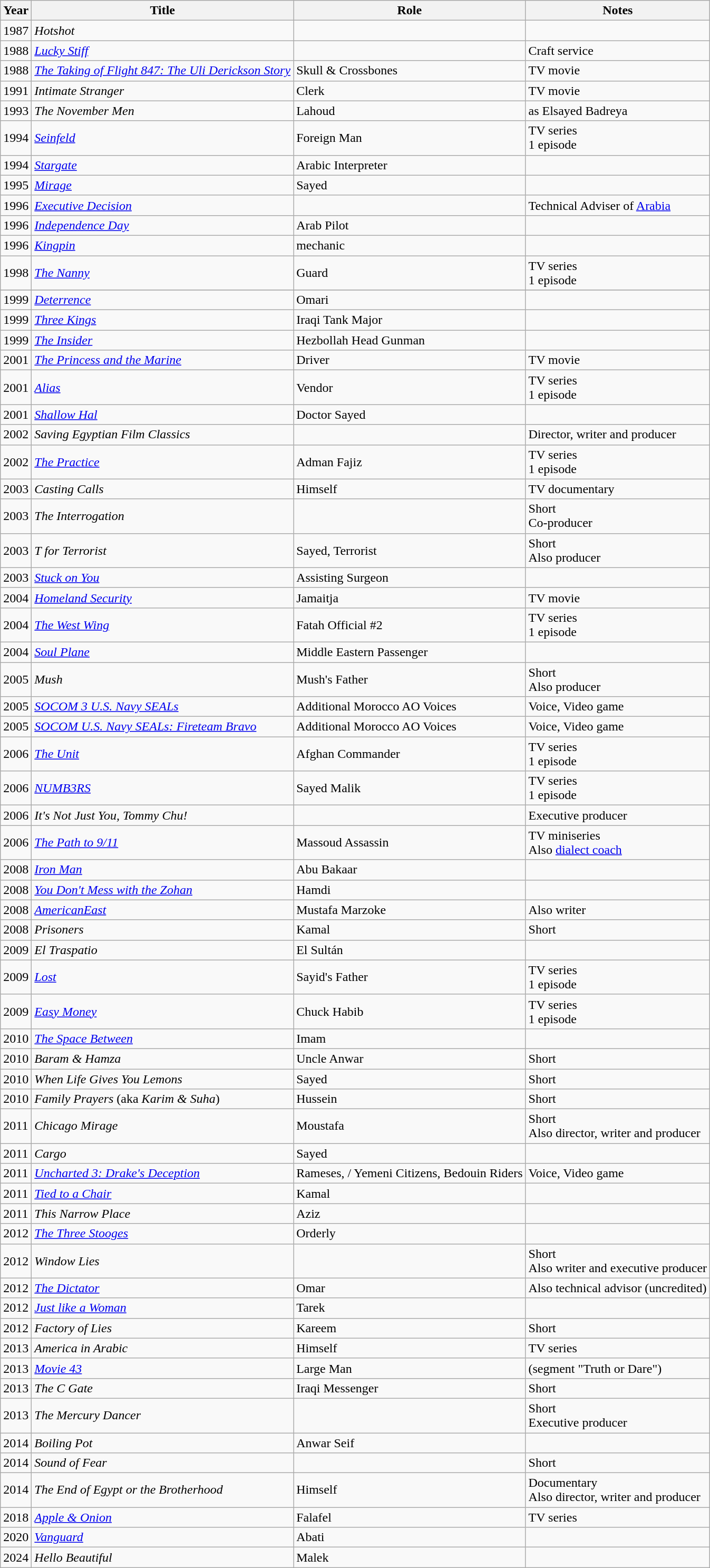<table class="wikitable sortable">
<tr>
<th>Year</th>
<th>Title</th>
<th>Role</th>
<th class="unsortable">Notes</th>
</tr>
<tr>
<td>1987</td>
<td><em>Hotshot</em></td>
<td></td>
<td></td>
</tr>
<tr>
<td>1988</td>
<td><em><a href='#'>Lucky Stiff</a></em></td>
<td></td>
<td>Craft service</td>
</tr>
<tr>
<td>1988</td>
<td><em><a href='#'>The Taking of Flight 847: The Uli Derickson Story</a></em></td>
<td>Skull & Crossbones</td>
<td>TV movie</td>
</tr>
<tr>
<td>1991</td>
<td><em>Intimate Stranger</em></td>
<td>Clerk</td>
<td>TV movie</td>
</tr>
<tr>
<td>1993</td>
<td><em>The November Men</em></td>
<td>Lahoud</td>
<td>as Elsayed Badreya</td>
</tr>
<tr>
<td>1994</td>
<td><em><a href='#'>Seinfeld</a></em></td>
<td>Foreign Man</td>
<td>TV series<br>1 episode</td>
</tr>
<tr>
<td>1994</td>
<td><em><a href='#'>Stargate</a></em></td>
<td>Arabic Interpreter</td>
<td></td>
</tr>
<tr>
<td>1995</td>
<td><em><a href='#'>Mirage</a></em></td>
<td>Sayed</td>
<td></td>
</tr>
<tr>
<td>1996</td>
<td><em><a href='#'>Executive Decision</a></em></td>
<td></td>
<td>Technical Adviser of <a href='#'>Arabia</a></td>
</tr>
<tr>
<td>1996</td>
<td><em><a href='#'>Independence Day</a></em></td>
<td>Arab Pilot</td>
<td></td>
</tr>
<tr>
<td>1996</td>
<td><em><a href='#'>Kingpin</a></em></td>
<td>mechanic</td>
<td></td>
</tr>
<tr>
<td>1998</td>
<td><em><a href='#'>The Nanny</a></em></td>
<td>Guard</td>
<td>TV series<br>1 episode</td>
</tr>
<tr>
</tr>
<tr>
<td>1999</td>
<td><em><a href='#'>Deterrence</a></em></td>
<td>Omari</td>
<td></td>
</tr>
<tr>
<td>1999</td>
<td><em><a href='#'>Three Kings</a></em></td>
<td>Iraqi Tank Major</td>
<td></td>
</tr>
<tr>
<td>1999</td>
<td><em><a href='#'>The Insider</a></em></td>
<td>Hezbollah Head Gunman</td>
<td></td>
</tr>
<tr>
<td>2001</td>
<td><em><a href='#'>The Princess and the Marine</a></em></td>
<td>Driver</td>
<td>TV movie</td>
</tr>
<tr>
<td>2001</td>
<td><em><a href='#'>Alias</a></em></td>
<td>Vendor</td>
<td>TV series<br>1 episode</td>
</tr>
<tr>
<td>2001</td>
<td><em><a href='#'>Shallow Hal</a></em></td>
<td>Doctor Sayed</td>
<td></td>
</tr>
<tr>
<td>2002</td>
<td><em>Saving Egyptian Film Classics</em></td>
<td></td>
<td>Director, writer and producer</td>
</tr>
<tr>
<td>2002</td>
<td><em><a href='#'>The Practice</a></em></td>
<td>Adman Fajiz</td>
<td>TV series<br>1 episode</td>
</tr>
<tr>
<td>2003</td>
<td><em>Casting Calls</em></td>
<td>Himself</td>
<td>TV documentary</td>
</tr>
<tr>
<td>2003</td>
<td><em>The Interrogation</em></td>
<td></td>
<td>Short<br>Co-producer</td>
</tr>
<tr>
<td>2003</td>
<td><em>T for Terrorist</em></td>
<td>Sayed, Terrorist</td>
<td>Short<br>Also producer</td>
</tr>
<tr>
<td>2003</td>
<td><em><a href='#'>Stuck on You</a></em></td>
<td>Assisting Surgeon</td>
<td></td>
</tr>
<tr>
<td>2004</td>
<td><em><a href='#'>Homeland Security</a></em></td>
<td>Jamaitja</td>
<td>TV movie</td>
</tr>
<tr>
<td>2004</td>
<td><em><a href='#'>The West Wing</a></em></td>
<td>Fatah Official #2</td>
<td>TV series<br>1 episode</td>
</tr>
<tr>
<td>2004</td>
<td><em><a href='#'>Soul Plane</a></em></td>
<td>Middle Eastern Passenger</td>
<td></td>
</tr>
<tr>
<td>2005</td>
<td><em>Mush</em></td>
<td>Mush's Father</td>
<td>Short<br>Also producer</td>
</tr>
<tr>
<td>2005</td>
<td><em><a href='#'>SOCOM 3 U.S. Navy SEALs</a></em></td>
<td>Additional Morocco AO Voices</td>
<td>Voice, Video game</td>
</tr>
<tr>
<td>2005</td>
<td><em><a href='#'>SOCOM U.S. Navy SEALs: Fireteam Bravo</a></em></td>
<td>Additional Morocco AO Voices</td>
<td>Voice, Video game</td>
</tr>
<tr>
<td>2006</td>
<td><em><a href='#'>The Unit</a></em></td>
<td>Afghan Commander</td>
<td>TV series<br>1 episode</td>
</tr>
<tr>
<td>2006</td>
<td><em><a href='#'>NUMB3RS</a></em></td>
<td>Sayed Malik</td>
<td>TV series<br>1 episode</td>
</tr>
<tr>
<td>2006</td>
<td><em>It's Not Just You, Tommy Chu!</em></td>
<td></td>
<td>Executive producer</td>
</tr>
<tr>
<td>2006</td>
<td><em><a href='#'>The Path to 9/11</a></em></td>
<td>Massoud Assassin</td>
<td>TV miniseries<br>Also <a href='#'>dialect coach</a></td>
</tr>
<tr>
<td>2008</td>
<td><em><a href='#'>Iron Man</a></em></td>
<td>Abu Bakaar</td>
<td></td>
</tr>
<tr>
<td>2008</td>
<td><em><a href='#'>You Don't Mess with the Zohan</a></em></td>
<td>Hamdi</td>
<td></td>
</tr>
<tr>
<td>2008</td>
<td><em><a href='#'>AmericanEast</a></em></td>
<td>Mustafa Marzoke</td>
<td>Also writer</td>
</tr>
<tr>
<td>2008</td>
<td><em>Prisoners</em></td>
<td>Kamal</td>
<td>Short</td>
</tr>
<tr>
<td>2009</td>
<td><em>El Traspatio</em></td>
<td>El Sultán</td>
<td></td>
</tr>
<tr>
<td>2009</td>
<td><em><a href='#'>Lost</a></em></td>
<td>Sayid's Father</td>
<td>TV series<br>1 episode</td>
</tr>
<tr>
<td>2009</td>
<td><em><a href='#'>Easy Money</a></em></td>
<td>Chuck Habib</td>
<td>TV series<br>1 episode</td>
</tr>
<tr>
<td>2010</td>
<td><em><a href='#'>The Space Between</a></em></td>
<td>Imam</td>
<td></td>
</tr>
<tr>
<td>2010</td>
<td><em>Baram & Hamza</em></td>
<td>Uncle Anwar</td>
<td>Short</td>
</tr>
<tr>
<td>2010</td>
<td><em>When Life Gives You Lemons</em></td>
<td>Sayed</td>
<td>Short</td>
</tr>
<tr>
<td>2010</td>
<td><em>Family Prayers</em> (aka <em>Karim & Suha</em>)</td>
<td>Hussein</td>
<td>Short</td>
</tr>
<tr>
<td>2011</td>
<td><em>Chicago Mirage</em></td>
<td>Moustafa</td>
<td>Short<br>Also director, writer and producer</td>
</tr>
<tr>
<td>2011</td>
<td><em>Cargo</em></td>
<td>Sayed</td>
<td></td>
</tr>
<tr>
<td>2011</td>
<td><em><a href='#'>Uncharted 3: Drake's Deception</a></em></td>
<td>Rameses, / Yemeni Citizens, Bedouin Riders</td>
<td>Voice, Video game</td>
</tr>
<tr>
<td>2011</td>
<td><em><a href='#'>Tied to a Chair</a></em></td>
<td>Kamal</td>
<td></td>
</tr>
<tr>
<td>2011</td>
<td><em>This Narrow Place</em></td>
<td>Aziz</td>
<td></td>
</tr>
<tr>
<td>2012</td>
<td><em><a href='#'>The Three Stooges</a></em></td>
<td>Orderly</td>
<td></td>
</tr>
<tr>
<td>2012</td>
<td><em>Window Lies</em></td>
<td></td>
<td>Short<br>Also writer and executive producer</td>
</tr>
<tr>
<td>2012</td>
<td><em><a href='#'>The Dictator</a></em></td>
<td>Omar</td>
<td>Also technical advisor (uncredited)</td>
</tr>
<tr>
<td>2012</td>
<td><em><a href='#'>Just like a Woman</a></em></td>
<td>Tarek</td>
<td></td>
</tr>
<tr>
<td>2012</td>
<td><em>Factory of Lies</em></td>
<td>Kareem</td>
<td>Short</td>
</tr>
<tr>
<td>2013</td>
<td><em>America in Arabic</em></td>
<td>Himself</td>
<td>TV series</td>
</tr>
<tr>
<td>2013</td>
<td><em><a href='#'>Movie 43</a></em></td>
<td>Large Man</td>
<td>(segment "Truth or Dare")</td>
</tr>
<tr>
<td>2013</td>
<td><em>The C Gate</em></td>
<td>Iraqi Messenger</td>
<td>Short</td>
</tr>
<tr>
<td>2013</td>
<td><em>The Mercury Dancer</em></td>
<td></td>
<td>Short<br>Executive producer</td>
</tr>
<tr>
<td>2014</td>
<td><em> Boiling Pot</em></td>
<td>Anwar Seif</td>
<td></td>
</tr>
<tr>
<td>2014</td>
<td><em>Sound of Fear</em></td>
<td></td>
<td>Short</td>
</tr>
<tr>
<td>2014</td>
<td><em>The End of Egypt or the Brotherhood</em></td>
<td>Himself</td>
<td>Documentary<br>Also director, writer and producer</td>
</tr>
<tr>
<td>2018</td>
<td><em><a href='#'>Apple & Onion</a></em></td>
<td>Falafel</td>
<td>TV series</td>
</tr>
<tr>
<td>2020</td>
<td><em><a href='#'>Vanguard</a></em></td>
<td>Abati</td>
<td></td>
</tr>
<tr>
<td>2024</td>
<td><em>Hello Beautiful</em></td>
<td>Malek</td>
<td></td>
</tr>
</table>
